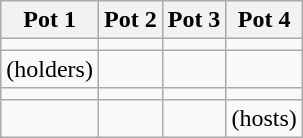<table class="wikitable centre">
<tr>
<th scope=col>Pot 1</th>
<th scope=col>Pot 2</th>
<th scope=col>Pot 3</th>
<th scope=col>Pot 4</th>
</tr>
<tr>
<td></td>
<td></td>
<td></td>
<td></td>
</tr>
<tr>
<td> (holders)</td>
<td></td>
<td></td>
<td></td>
</tr>
<tr>
<td></td>
<td></td>
<td></td>
<td></td>
</tr>
<tr>
<td></td>
<td></td>
<td></td>
<td> (hosts)</td>
</tr>
</table>
